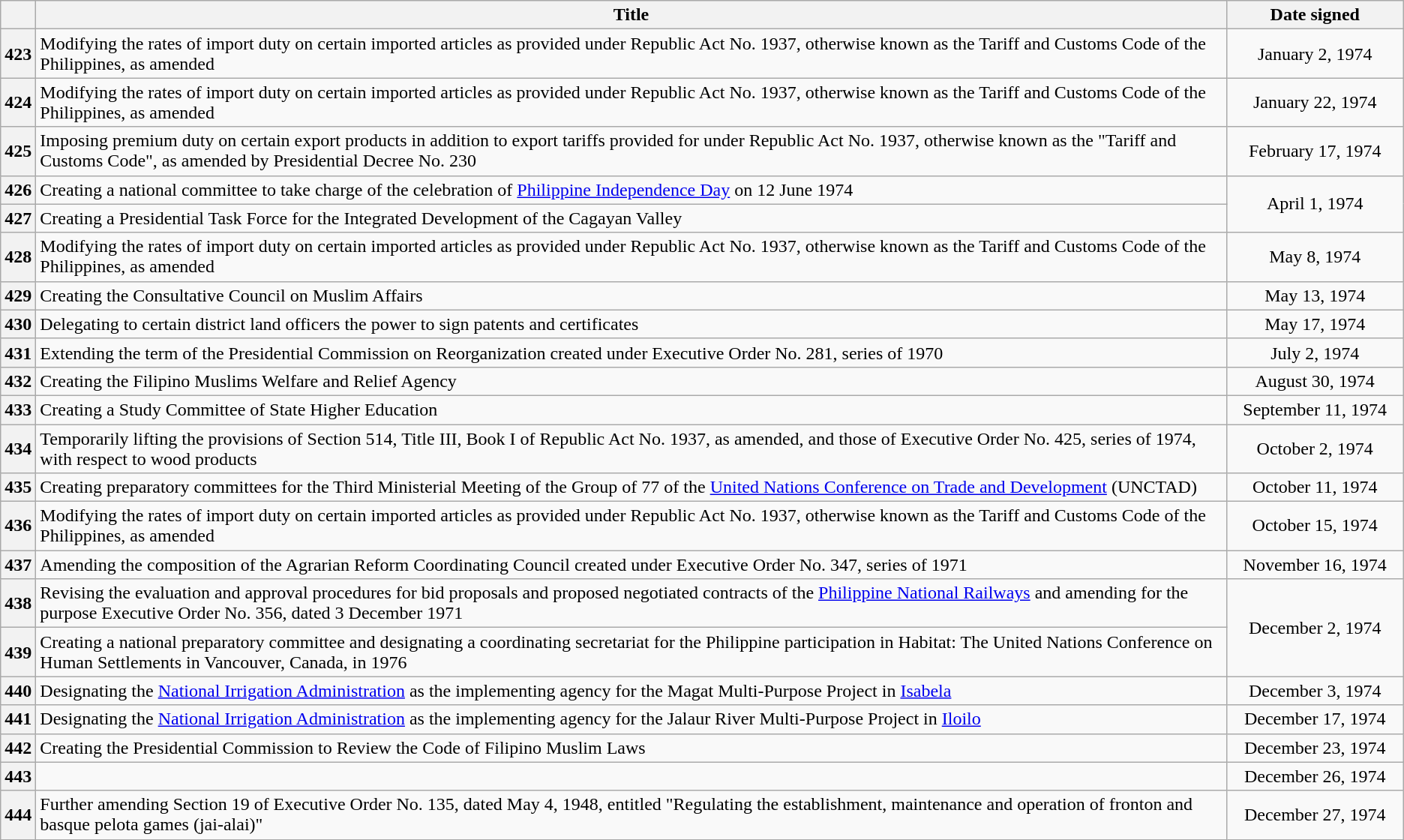<table class="wikitable sortable" style="text-align:center;">
<tr>
<th scope="col"></th>
<th scope="col">Title</th>
<th scope="col" width="150px">Date signed</th>
</tr>
<tr>
<th scope="row">423</th>
<td style="text-align:left;">Modifying the rates of import duty on certain imported articles as provided under Republic Act No. 1937, otherwise known as the Tariff and Customs Code of the Philippines, as amended</td>
<td>January 2, 1974</td>
</tr>
<tr>
<th scope="row">424</th>
<td style="text-align:left;">Modifying the rates of import duty on certain imported articles as provided under Republic Act No. 1937, otherwise known as the Tariff and Customs Code of the Philippines, as amended</td>
<td>January 22, 1974</td>
</tr>
<tr>
<th scope="row">425</th>
<td style="text-align:left;">Imposing premium duty on certain export products in addition to export tariffs provided for under Republic Act No. 1937, otherwise known as the "Tariff and Customs Code", as amended by Presidential Decree No. 230</td>
<td>February 17, 1974</td>
</tr>
<tr>
<th scope="row">426</th>
<td style="text-align:left;">Creating a national committee to take charge of the celebration of <a href='#'>Philippine Independence Day</a> on 12 June 1974</td>
<td rowspan="2">April 1, 1974</td>
</tr>
<tr>
<th scope="row">427</th>
<td style="text-align:left;">Creating a Presidential Task Force for the Integrated Development of the Cagayan Valley</td>
</tr>
<tr>
<th scope="row">428</th>
<td style="text-align:left;">Modifying the rates of import duty on certain imported articles as provided under Republic Act No. 1937, otherwise known as the Tariff and Customs Code of the Philippines, as amended</td>
<td>May 8, 1974</td>
</tr>
<tr>
<th scope="row">429</th>
<td style="text-align:left;">Creating the Consultative Council on Muslim Affairs</td>
<td>May 13, 1974</td>
</tr>
<tr>
<th scope="row">430</th>
<td style="text-align:left;">Delegating to certain district land officers the power to sign patents and certificates</td>
<td>May 17, 1974</td>
</tr>
<tr>
<th scope="row">431</th>
<td style="text-align:left;">Extending the term of the Presidential Commission on Reorganization created under Executive Order No. 281, series of 1970</td>
<td>July 2, 1974</td>
</tr>
<tr>
<th scope="row">432</th>
<td style="text-align:left;">Creating the Filipino Muslims Welfare and Relief Agency</td>
<td>August 30, 1974</td>
</tr>
<tr>
<th scope="row">433</th>
<td style="text-align:left;">Creating a Study Committee of State Higher Education</td>
<td>September 11, 1974</td>
</tr>
<tr>
<th scope="row">434</th>
<td style="text-align:left;">Temporarily lifting the provisions of Section 514, Title III, Book I of Republic Act No. 1937, as amended, and those of Executive Order No. 425, series of 1974, with respect to wood products</td>
<td>October 2, 1974</td>
</tr>
<tr>
<th scope="row">435</th>
<td style="text-align:left;">Creating preparatory committees for the Third Ministerial Meeting of the Group of 77 of the <a href='#'>United Nations Conference on Trade and Development</a> (UNCTAD)</td>
<td>October 11, 1974</td>
</tr>
<tr>
<th scope="row">436</th>
<td style="text-align:left;">Modifying the rates of import duty on certain imported articles as provided under Republic Act No. 1937, otherwise known as the Tariff and Customs Code of the Philippines, as amended</td>
<td>October 15, 1974</td>
</tr>
<tr>
<th scope="row">437</th>
<td style="text-align:left;">Amending the composition of the Agrarian Reform Coordinating Council created under Executive Order No. 347, series of 1971</td>
<td>November 16, 1974</td>
</tr>
<tr>
<th scope="row">438</th>
<td style="text-align:left;">Revising the evaluation and approval procedures for bid proposals and proposed negotiated contracts of the <a href='#'>Philippine National Railways</a> and amending for the purpose Executive Order No. 356, dated 3 December 1971</td>
<td rowspan="2">December 2, 1974</td>
</tr>
<tr>
<th scope="row">439</th>
<td style="text-align:left;">Creating a national preparatory committee and designating a coordinating secretariat for the Philippine participation in Habitat: The United Nations Conference on Human Settlements in Vancouver, Canada, in 1976</td>
</tr>
<tr>
<th scope="row">440</th>
<td style="text-align:left;">Designating the <a href='#'>National Irrigation Administration</a> as the implementing agency for the Magat Multi-Purpose Project in <a href='#'>Isabela</a></td>
<td>December 3, 1974</td>
</tr>
<tr>
<th scope="row">441</th>
<td style="text-align:left;">Designating the <a href='#'>National Irrigation Administration</a> as the implementing agency for the Jalaur River Multi-Purpose Project in <a href='#'>Iloilo</a></td>
<td>December 17, 1974</td>
</tr>
<tr>
<th scope="row">442</th>
<td style="text-align:left;">Creating the Presidential Commission to Review the Code of Filipino Muslim Laws</td>
<td>December 23, 1974</td>
</tr>
<tr>
<th scope="row">443</th>
<td style="text-align:left;"></td>
<td>December 26, 1974</td>
</tr>
<tr>
<th scope="row">444</th>
<td style="text-align:left;">Further amending Section 19 of Executive Order No. 135, dated May 4, 1948, entitled "Regulating the establishment, maintenance and operation of fronton and basque pelota games (jai-alai)"</td>
<td>December 27, 1974</td>
</tr>
</table>
